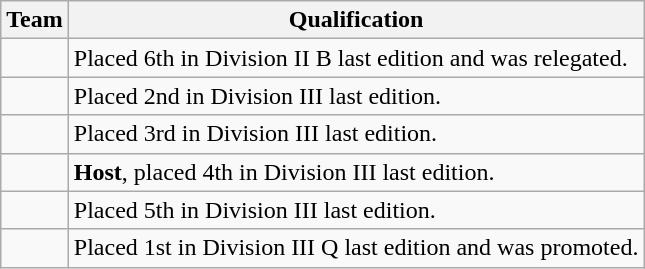<table class="wikitable">
<tr>
<th>Team</th>
<th>Qualification</th>
</tr>
<tr>
<td><s></s></td>
<td>Placed 6th in Division II B last edition and was relegated.</td>
</tr>
<tr>
<td></td>
<td>Placed 2nd in Division III last edition.</td>
</tr>
<tr>
<td></td>
<td>Placed 3rd in Division III last edition.</td>
</tr>
<tr>
<td></td>
<td><strong>Host</strong>, placed 4th in Division III last edition.</td>
</tr>
<tr>
<td></td>
<td>Placed 5th in Division III last edition.</td>
</tr>
<tr>
<td></td>
<td>Placed 1st in Division III Q last edition and was promoted.</td>
</tr>
</table>
